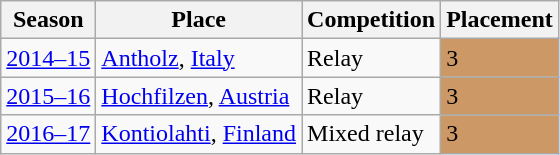<table class="wikitable">
<tr>
<th>Season</th>
<th>Place</th>
<th>Competition</th>
<th>Placement</th>
</tr>
<tr>
<td><a href='#'>2014–15</a></td>
<td align="left"> <a href='#'>Antholz</a>, <a href='#'>Italy</a></td>
<td>Relay</td>
<td bgcolor="cc9966">3</td>
</tr>
<tr>
<td><a href='#'>2015–16</a></td>
<td align="left"> <a href='#'>Hochfilzen</a>, <a href='#'>Austria</a></td>
<td>Relay</td>
<td bgcolor="cc9966">3</td>
</tr>
<tr>
<td><a href='#'>2016–17</a></td>
<td align="left"> <a href='#'>Kontiolahti</a>, <a href='#'>Finland</a></td>
<td>Mixed relay</td>
<td bgcolor="cc9966">3</td>
</tr>
</table>
